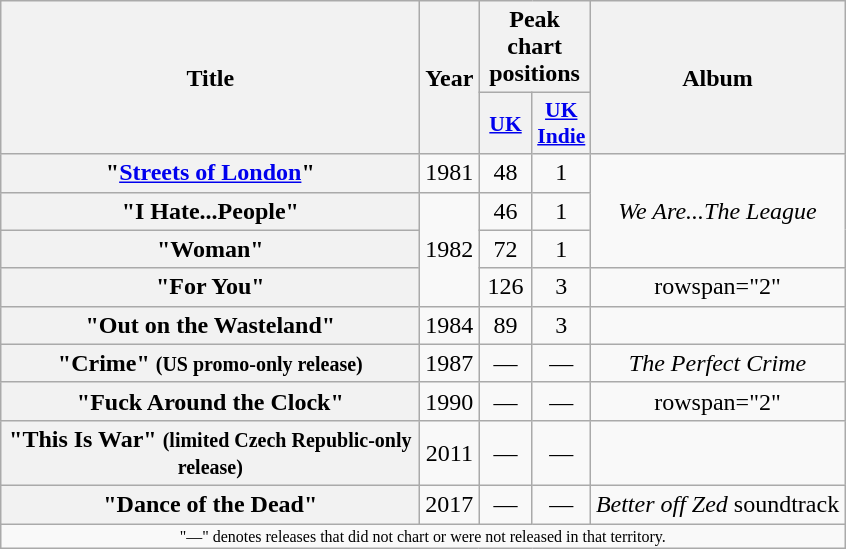<table class="wikitable plainrowheaders" style="text-align:center;">
<tr>
<th rowspan="2" scope="col" style="width:17em;">Title</th>
<th rowspan="2" scope="col" style="width:2em;">Year</th>
<th colspan="2">Peak chart positions</th>
<th rowspan="2">Album</th>
</tr>
<tr>
<th scope="col" style="width:2em;font-size:90%;"><a href='#'>UK</a><br></th>
<th scope="col" style="width:2em;font-size:90%;"><a href='#'>UK Indie</a><br></th>
</tr>
<tr>
<th scope="row">"<a href='#'>Streets of London</a>"</th>
<td>1981</td>
<td>48</td>
<td>1</td>
<td rowspan="3"><em>We Are...The League</em></td>
</tr>
<tr>
<th scope="row">"I Hate...People"</th>
<td rowspan="3">1982</td>
<td>46</td>
<td>1</td>
</tr>
<tr>
<th scope="row">"Woman"</th>
<td>72</td>
<td>1</td>
</tr>
<tr>
<th scope="row">"For You"</th>
<td>126</td>
<td>3</td>
<td>rowspan="2" </td>
</tr>
<tr>
<th scope="row">"Out on the Wasteland"</th>
<td>1984</td>
<td>89</td>
<td>3</td>
</tr>
<tr>
<th scope="row">"Crime" <small>(US promo-only release)</small></th>
<td>1987</td>
<td>—</td>
<td>—</td>
<td><em>The Perfect Crime</em></td>
</tr>
<tr>
<th scope="row">"Fuck Around the Clock"</th>
<td>1990</td>
<td>—</td>
<td>—</td>
<td>rowspan="2" </td>
</tr>
<tr>
<th scope="row">"This Is War" <small>(limited Czech Republic-only release)</small></th>
<td>2011</td>
<td>—</td>
<td>—</td>
</tr>
<tr>
<th scope="row">"Dance of the Dead"</th>
<td>2017</td>
<td>—</td>
<td>—</td>
<td><em>Better off Zed</em> soundtrack</td>
</tr>
<tr>
<td colspan="5" style="font-size:8pt">"—" denotes releases that did not chart or were not released in that territory.</td>
</tr>
</table>
